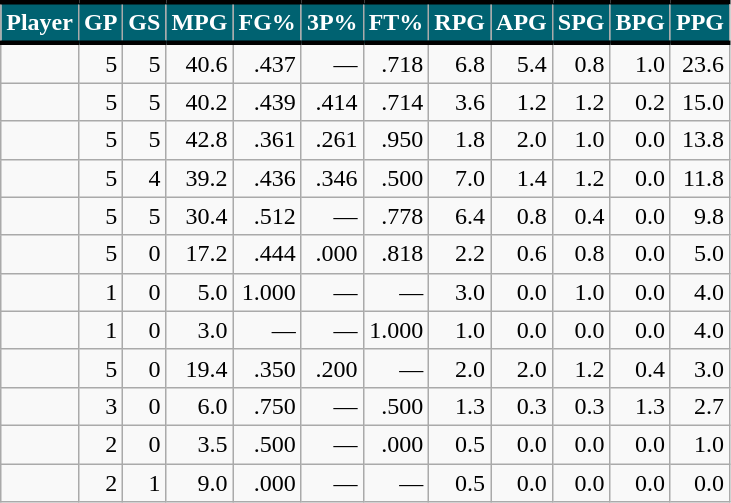<table class="wikitable sortable" style="text-align:right;">
<tr>
<th style="background:#006271; color:#FFFFFF; border-top:#010101 3px solid; border-bottom:#010101 3px solid;">Player</th>
<th style="background:#006271; color:#FFFFFF; border-top:#010101 3px solid; border-bottom:#010101 3px solid;">GP</th>
<th style="background:#006271; color:#FFFFFF; border-top:#010101 3px solid; border-bottom:#010101 3px solid;">GS</th>
<th style="background:#006271; color:#FFFFFF; border-top:#010101 3px solid; border-bottom:#010101 3px solid;">MPG</th>
<th style="background:#006271; color:#FFFFFF; border-top:#010101 3px solid; border-bottom:#010101 3px solid;">FG%</th>
<th style="background:#006271; color:#FFFFFF; border-top:#010101 3px solid; border-bottom:#010101 3px solid;">3P%</th>
<th style="background:#006271; color:#FFFFFF; border-top:#010101 3px solid; border-bottom:#010101 3px solid;">FT%</th>
<th style="background:#006271; color:#FFFFFF; border-top:#010101 3px solid; border-bottom:#010101 3px solid;">RPG</th>
<th style="background:#006271; color:#FFFFFF; border-top:#010101 3px solid; border-bottom:#010101 3px solid;">APG</th>
<th style="background:#006271; color:#FFFFFF; border-top:#010101 3px solid; border-bottom:#010101 3px solid;">SPG</th>
<th style="background:#006271; color:#FFFFFF; border-top:#010101 3px solid; border-bottom:#010101 3px solid;">BPG</th>
<th style="background:#006271; color:#FFFFFF; border-top:#010101 3px solid; border-bottom:#010101 3px solid;">PPG</th>
</tr>
<tr>
<td></td>
<td>5</td>
<td>5</td>
<td>40.6</td>
<td>.437</td>
<td>—</td>
<td>.718</td>
<td>6.8</td>
<td>5.4</td>
<td>0.8</td>
<td>1.0</td>
<td>23.6</td>
</tr>
<tr>
<td></td>
<td>5</td>
<td>5</td>
<td>40.2</td>
<td>.439</td>
<td>.414</td>
<td>.714</td>
<td>3.6</td>
<td>1.2</td>
<td>1.2</td>
<td>0.2</td>
<td>15.0</td>
</tr>
<tr>
<td></td>
<td>5</td>
<td>5</td>
<td>42.8</td>
<td>.361</td>
<td>.261</td>
<td>.950</td>
<td>1.8</td>
<td>2.0</td>
<td>1.0</td>
<td>0.0</td>
<td>13.8</td>
</tr>
<tr>
<td></td>
<td>5</td>
<td>4</td>
<td>39.2</td>
<td>.436</td>
<td>.346</td>
<td>.500</td>
<td>7.0</td>
<td>1.4</td>
<td>1.2</td>
<td>0.0</td>
<td>11.8</td>
</tr>
<tr>
<td></td>
<td>5</td>
<td>5</td>
<td>30.4</td>
<td>.512</td>
<td>—</td>
<td>.778</td>
<td>6.4</td>
<td>0.8</td>
<td>0.4</td>
<td>0.0</td>
<td>9.8</td>
</tr>
<tr>
<td></td>
<td>5</td>
<td>0</td>
<td>17.2</td>
<td>.444</td>
<td>.000</td>
<td>.818</td>
<td>2.2</td>
<td>0.6</td>
<td>0.8</td>
<td>0.0</td>
<td>5.0</td>
</tr>
<tr>
<td></td>
<td>1</td>
<td>0</td>
<td>5.0</td>
<td>1.000</td>
<td>—</td>
<td>—</td>
<td>3.0</td>
<td>0.0</td>
<td>1.0</td>
<td>0.0</td>
<td>4.0</td>
</tr>
<tr>
<td></td>
<td>1</td>
<td>0</td>
<td>3.0</td>
<td>—</td>
<td>—</td>
<td>1.000</td>
<td>1.0</td>
<td>0.0</td>
<td>0.0</td>
<td>0.0</td>
<td>4.0</td>
</tr>
<tr>
<td></td>
<td>5</td>
<td>0</td>
<td>19.4</td>
<td>.350</td>
<td>.200</td>
<td>—</td>
<td>2.0</td>
<td>2.0</td>
<td>1.2</td>
<td>0.4</td>
<td>3.0</td>
</tr>
<tr>
<td></td>
<td>3</td>
<td>0</td>
<td>6.0</td>
<td>.750</td>
<td>—</td>
<td>.500</td>
<td>1.3</td>
<td>0.3</td>
<td>0.3</td>
<td>1.3</td>
<td>2.7</td>
</tr>
<tr>
<td></td>
<td>2</td>
<td>0</td>
<td>3.5</td>
<td>.500</td>
<td>—</td>
<td>.000</td>
<td>0.5</td>
<td>0.0</td>
<td>0.0</td>
<td>0.0</td>
<td>1.0</td>
</tr>
<tr>
<td></td>
<td>2</td>
<td>1</td>
<td>9.0</td>
<td>.000</td>
<td>—</td>
<td>—</td>
<td>0.5</td>
<td>0.0</td>
<td>0.0</td>
<td>0.0</td>
<td>0.0</td>
</tr>
</table>
